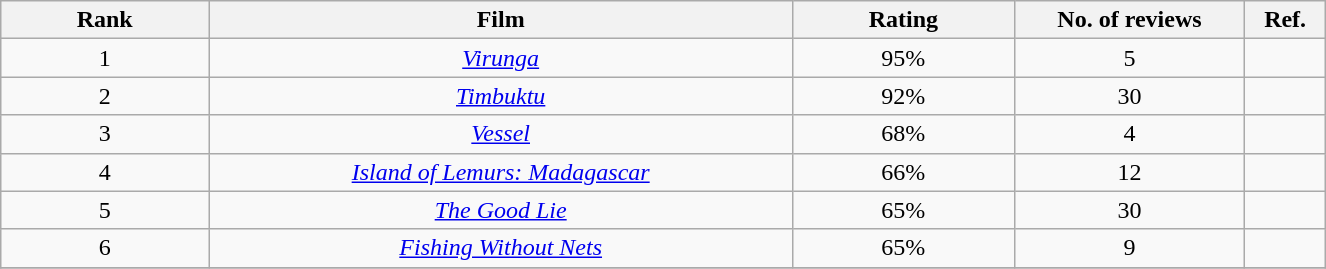<table class="wikitable" width="70%" style="text-align:center; margin: 1em auto 1em auto;">
<tr>
<th width=5%>Rank</th>
<th width=14%>Film</th>
<th width=5%>Rating</th>
<th width=5%>No. of reviews</th>
<th style="width:1%;">Ref.</th>
</tr>
<tr>
<td>1</td>
<td><em><a href='#'>Virunga</a></em></td>
<td>95%</td>
<td>5</td>
<td style="text-align:center"></td>
</tr>
<tr>
<td>2</td>
<td><em><a href='#'>Timbuktu</a></em></td>
<td>92%</td>
<td>30</td>
<td style="text-align:center"></td>
</tr>
<tr>
<td>3</td>
<td><em><a href='#'>Vessel</a></em></td>
<td>68%</td>
<td>4</td>
<td style="text-align:center"></td>
</tr>
<tr>
<td>4</td>
<td><em><a href='#'>Island of Lemurs: Madagascar</a></em></td>
<td>66%</td>
<td>12</td>
<td style="text-align:center"></td>
</tr>
<tr>
<td>5</td>
<td><em><a href='#'>The Good Lie</a></em></td>
<td>65%</td>
<td>30</td>
<td style="text-align:center"></td>
</tr>
<tr>
<td>6</td>
<td><em><a href='#'>Fishing Without Nets</a></em></td>
<td>65%</td>
<td>9</td>
<td style="text-align:center"></td>
</tr>
<tr>
</tr>
</table>
